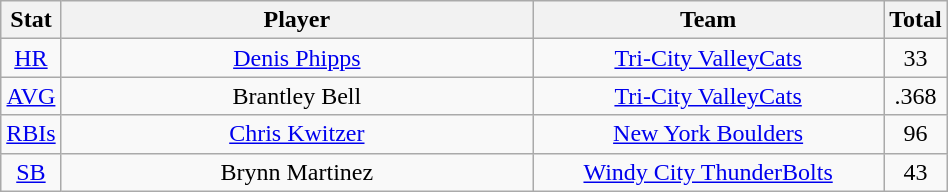<table class="wikitable"  style="width:50%; text-align:center;">
<tr>
<th style="width:5%;">Stat</th>
<th style="width:55%;">Player</th>
<th style="width:55%;">Team</th>
<th style="width:5%;">Total</th>
</tr>
<tr>
<td><a href='#'>HR</a></td>
<td><a href='#'>Denis Phipps</a></td>
<td><a href='#'>Tri-City ValleyCats</a></td>
<td>33</td>
</tr>
<tr>
<td><a href='#'>AVG</a></td>
<td>Brantley Bell</td>
<td><a href='#'>Tri-City ValleyCats</a></td>
<td>.368</td>
</tr>
<tr>
<td><a href='#'>RBIs</a></td>
<td><a href='#'>Chris Kwitzer</a></td>
<td><a href='#'>New York Boulders</a></td>
<td>96</td>
</tr>
<tr>
<td><a href='#'>SB</a></td>
<td>Brynn Martinez</td>
<td><a href='#'>Windy City ThunderBolts</a></td>
<td>43</td>
</tr>
</table>
